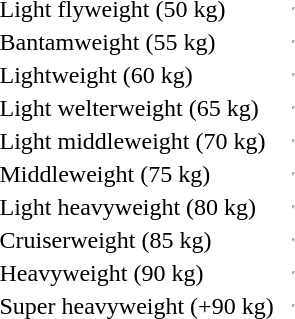<table>
<tr>
<td>Light flyweight (50 kg)</td>
<td></td>
<td></td>
<td><hr></td>
</tr>
<tr>
<td>Bantamweight (55 kg)</td>
<td></td>
<td></td>
<td><hr></td>
</tr>
<tr>
<td>Lightweight (60 kg)</td>
<td></td>
<td></td>
<td><hr></td>
</tr>
<tr>
<td>Light welterweight (65 kg)</td>
<td></td>
<td></td>
<td><hr></td>
</tr>
<tr>
<td>Light middleweight (70 kg)</td>
<td></td>
<td></td>
<td><hr></td>
</tr>
<tr>
<td>Middleweight (75 kg)</td>
<td></td>
<td></td>
<td><hr></td>
</tr>
<tr>
<td>Light heavyweight (80 kg)</td>
<td></td>
<td></td>
<td><hr></td>
</tr>
<tr>
<td>Cruiserweight (85 kg)</td>
<td></td>
<td></td>
<td><hr></td>
</tr>
<tr>
<td>Heavyweight (90 kg)</td>
<td></td>
<td></td>
<td><hr></td>
</tr>
<tr>
<td>Super heavyweight (+90 kg)</td>
<td></td>
<td></td>
<td><hr></td>
</tr>
</table>
